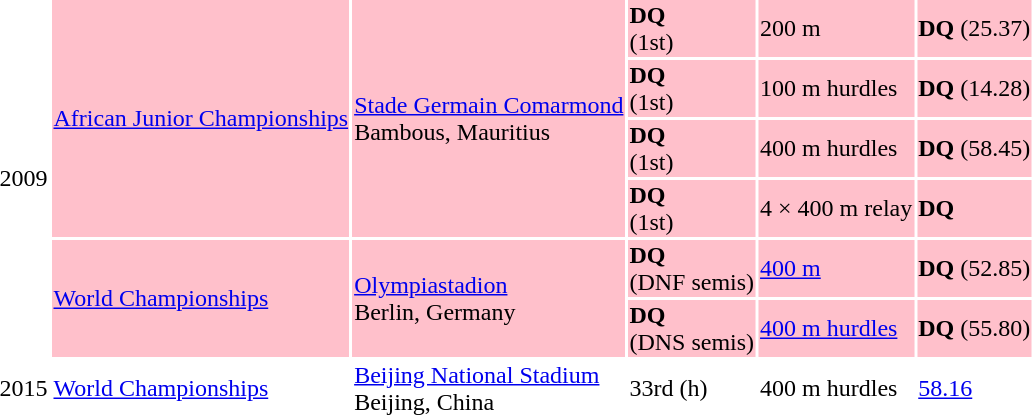<table>
<tr>
<td rowspan=6>2009</td>
<td rowspan=4 bgcolor=pink><a href='#'>African Junior Championships</a></td>
<td rowspan=4 bgcolor=pink><a href='#'>Stade Germain Comarmond</a><br> Bambous, Mauritius</td>
<td bgcolor=pink><strong>DQ</strong><br> (1st)</td>
<td bgcolor=pink>200 m</td>
<td bgcolor=pink><strong>DQ</strong> (25.37)</td>
</tr>
<tr>
<td bgcolor=pink><strong>DQ</strong><br> (1st)</td>
<td bgcolor=pink>100 m hurdles</td>
<td bgcolor=pink><strong>DQ</strong> (14.28)</td>
</tr>
<tr>
<td bgcolor=pink><strong>DQ</strong><br> (1st)</td>
<td bgcolor=pink>400 m hurdles</td>
<td bgcolor=pink><strong>DQ</strong> (58.45)</td>
</tr>
<tr>
<td bgcolor=pink><strong>DQ</strong><br> (1st)</td>
<td bgcolor=pink>4 × 400 m relay</td>
<td bgcolor=pink><strong>DQ</strong></td>
</tr>
<tr>
<td rowspan=2 bgcolor=pink><a href='#'>World Championships</a></td>
<td rowspan=2 bgcolor=pink><a href='#'>Olympiastadion</a><br> Berlin, Germany</td>
<td bgcolor=pink><strong>DQ</strong> <br>  (DNF semis)</td>
<td bgcolor=pink><a href='#'>400 m</a></td>
<td bgcolor=pink><strong>DQ</strong> (52.85)</td>
</tr>
<tr>
<td bgcolor=pink><strong>DQ</strong> <br> (DNS semis)</td>
<td bgcolor=pink><a href='#'>400 m hurdles</a></td>
<td bgcolor=pink><strong>DQ</strong> (55.80)</td>
</tr>
<tr>
<td>2015</td>
<td><a href='#'>World Championships</a></td>
<td><a href='#'>Beijing National Stadium</a><br> Beijing, China</td>
<td>33rd (h)</td>
<td>400 m hurdles</td>
<td><a href='#'>58.16</a></td>
</tr>
</table>
